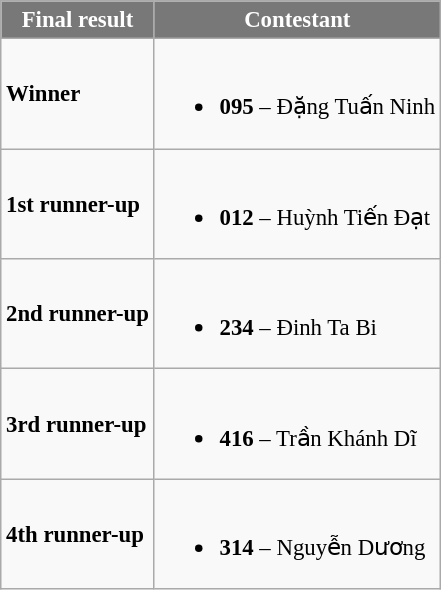<table class="wikitable sortable" style="font-size: 95%;">
<tr>
<th style="background-color:#787878;color:#FFFFFF;">Final result</th>
<th style="background-color:#787878;color:#FFFFFF;">Contestant</th>
</tr>
<tr>
<td><strong>Winner</strong></td>
<td><br><ul><li><strong>095</strong> – Đặng Tuấn Ninh</li></ul></td>
</tr>
<tr>
<td><strong>1st runner-up</strong></td>
<td><br><ul><li><strong>012</strong> – Huỳnh Tiến Đạt</li></ul></td>
</tr>
<tr>
<td><strong>2nd runner-up</strong></td>
<td><br><ul><li><strong>234</strong> – Đinh Ta Bi</li></ul></td>
</tr>
<tr>
<td><strong>3rd runner-up</strong></td>
<td><br><ul><li><strong>416</strong> – Trần Khánh Dĩ</li></ul></td>
</tr>
<tr>
<td><strong>4th runner-up</strong></td>
<td><br><ul><li><strong>314</strong> – Nguyễn Dương</li></ul></td>
</tr>
</table>
